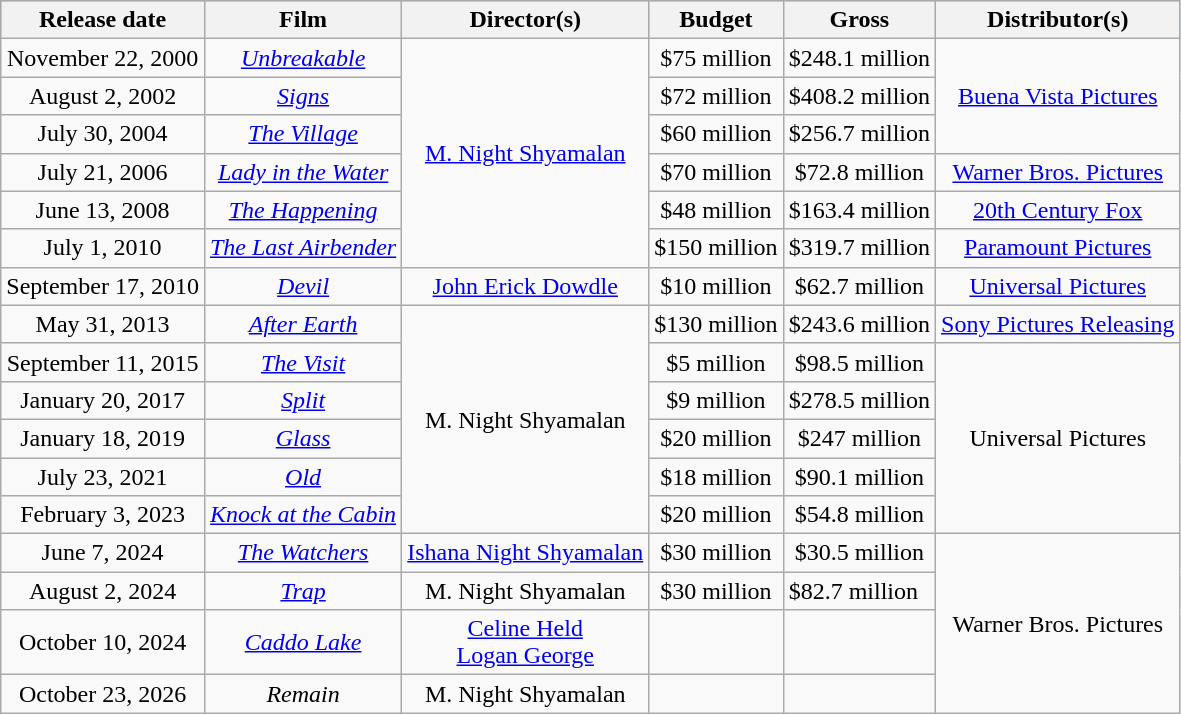<table class="wikitable sortable">
<tr style="background:#b0c4de; text-align:center;">
<th scope="col">Release date</th>
<th scope="col">Film</th>
<th scope="col">Director(s)</th>
<th scope="col">Budget</th>
<th scope="col">Gross</th>
<th scope="col">Distributor(s)</th>
</tr>
<tr>
<td style="text-align:center;">November 22, 2000</td>
<td scope="row" style="text-align:center;"><em><a href='#'>Unbreakable</a></em></td>
<td rowspan="6" style="text-align:center;"><a href='#'>M. Night Shyamalan</a></td>
<td style="text-align:center;">$75 million</td>
<td style="text-align:center;">$248.1 million</td>
<td rowspan="3" style="text-align:center;"><a href='#'>Buena Vista Pictures</a></td>
</tr>
<tr>
<td style="text-align:center;">August 2, 2002</td>
<td scope="row" style="text-align:center;"><em><a href='#'>Signs</a></em></td>
<td style="text-align:center;">$72 million</td>
<td style="text-align:center;">$408.2 million</td>
</tr>
<tr>
<td style="text-align:center;">July 30, 2004</td>
<td scope="row" style="text-align:center;"><em><a href='#'>The Village</a></em></td>
<td style="text-align:center;">$60 million</td>
<td style="text-align:center;">$256.7 million</td>
</tr>
<tr>
<td style="text-align:center;">July 21, 2006</td>
<td scope="row" style="text-align:center;"><em><a href='#'>Lady in the Water</a></em></td>
<td style="text-align:center;">$70 million</td>
<td style="text-align:center;">$72.8 million</td>
<td style="text-align:center;"><a href='#'>Warner Bros. Pictures</a></td>
</tr>
<tr>
<td style="text-align:center;">June 13, 2008</td>
<td scope="row" style="text-align:center;"><em><a href='#'>The Happening</a></em></td>
<td style="text-align:center;">$48 million</td>
<td style="text-align:center;">$163.4 million</td>
<td style="text-align:center;"><a href='#'>20th Century Fox</a></td>
</tr>
<tr>
<td style="text-align:center;">July 1, 2010</td>
<td scope="row" style="text-align:center;"><em><a href='#'>The Last Airbender</a></em></td>
<td style="text-align:center;">$150 million</td>
<td style="text-align:center;">$319.7 million</td>
<td style="text-align:center;"><a href='#'>Paramount Pictures</a></td>
</tr>
<tr>
<td style="text-align:center;">September 17, 2010</td>
<td scope="row" style="text-align:center;"><em><a href='#'>Devil</a></em></td>
<td style="text-align:center;"><a href='#'>John Erick Dowdle</a></td>
<td style="text-align:center;">$10 million</td>
<td style="text-align:center;">$62.7 million</td>
<td style="text-align:center;"><a href='#'>Universal Pictures</a></td>
</tr>
<tr>
<td style="text-align:center;">May 31, 2013</td>
<td scope="row" style="text-align:center;"><em><a href='#'>After Earth</a></em></td>
<td rowspan="6" style="text-align:center;">M. Night Shyamalan</td>
<td style="text-align:center;">$130 million</td>
<td style="text-align:center;">$243.6 million</td>
<td style="text-align:center;"><a href='#'>Sony Pictures Releasing</a></td>
</tr>
<tr>
<td style="text-align:center;">September 11, 2015</td>
<td scope="row" style="text-align:center;"><em><a href='#'>The Visit</a></em></td>
<td style="text-align:center;">$5 million</td>
<td style="text-align:center;">$98.5 million</td>
<td rowspan="5" style="text-align:center;">Universal Pictures</td>
</tr>
<tr>
<td style="text-align:center;">January 20, 2017</td>
<td scope="row" style="text-align:center;"><em><a href='#'>Split</a></em></td>
<td style="text-align:center;">$9 million</td>
<td style="text-align:center;">$278.5 million</td>
</tr>
<tr>
<td style="text-align:center;">January 18, 2019</td>
<td scope="row" style="text-align:center;"><em><a href='#'>Glass</a></em></td>
<td style="text-align:center;">$20 million</td>
<td style="text-align:center;">$247 million</td>
</tr>
<tr>
<td style="text-align:center;">July 23, 2021</td>
<td scope="row" style="text-align:center;"><em><a href='#'>Old</a></em></td>
<td style="text-align:center;">$18 million</td>
<td style="text-align:center;">$90.1 million</td>
</tr>
<tr>
<td style="text-align:center;">February 3, 2023</td>
<td scope="row" style="text-align:center;"><em><a href='#'>Knock at the Cabin</a></em></td>
<td style="text-align:center;">$20 million</td>
<td style="text-align:center;">$54.8 million</td>
</tr>
<tr>
<td style="text-align:center;">June 7, 2024</td>
<td scope="row" style="text-align:center;"><em><a href='#'>The Watchers</a></em></td>
<td style="text-align:center;"><a href='#'>Ishana Night Shyamalan</a></td>
<td style="text-align:center;">$30 million</td>
<td style="text-align:center;">$30.5 million</td>
<td rowspan="4" style="text-align:center;">Warner Bros. Pictures</td>
</tr>
<tr>
<td style="text-align:center;">August 2, 2024</td>
<td scope="row" style="text-align:center;"><em><a href='#'>Trap</a></em></td>
<td style="text-align:center;">M. Night Shyamalan</td>
<td style="text-align:center;">$30 million</td>
<td>$82.7 million</td>
</tr>
<tr>
<td style="text-align:center;">October 10, 2024</td>
<td scope="row" style="text-align:center;"><em><a href='#'>Caddo Lake</a></em></td>
<td style="text-align:center;"><a href='#'>Celine Held</a><br><a href='#'>Logan George</a></td>
<td></td>
<td></td>
</tr>
<tr>
<td style="text-align:center;">October 23, 2026</td>
<td scope="row" style="text-align:center;"><em>Remain</em></td>
<td style="text-align:center;">M. Night Shyamalan</td>
<td></td>
<td></td>
</tr>
</table>
